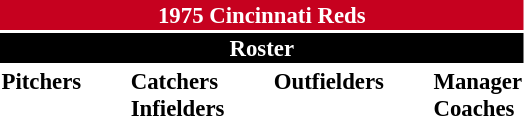<table class="toccolours" style="font-size: 95%;">
<tr>
<th colspan="10" style="background-color: #c6011f; color: white; text-align: center;">1975 Cincinnati Reds</th>
</tr>
<tr>
<td colspan="10" style="background-color: black; color: white; text-align: center;"><strong>Roster</strong></td>
</tr>
<tr>
<td valign="top"><strong>Pitchers</strong><br>










</td>
<td width="25px"></td>
<td valign="top"><strong>Catchers</strong><br>


<strong>Infielders</strong>








</td>
<td width="25px"></td>
<td valign="top"><strong>Outfielders</strong><br>



</td>
<td width="25px"></td>
<td valign="top"><strong>Manager</strong><br>
<strong>Coaches</strong>



</td>
</tr>
</table>
